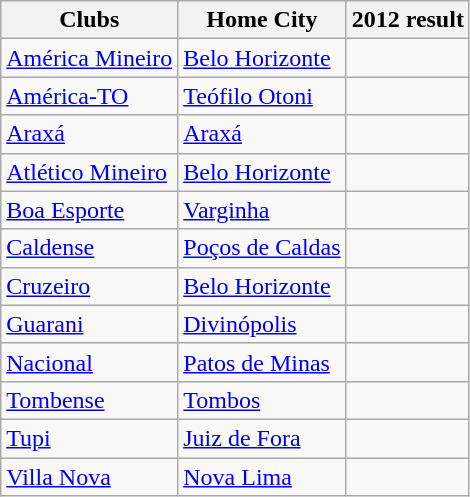<table class="wikitable sortable">
<tr>
<th>Clubs</th>
<th>Home City</th>
<th>2012 result</th>
</tr>
<tr>
<td><a href='#'>América Mineiro</a></td>
<td><a href='#'>Belo Horizonte</a></td>
<td></td>
</tr>
<tr>
<td><a href='#'>América-TO</a></td>
<td><a href='#'>Teófilo Otoni</a></td>
<td></td>
</tr>
<tr>
<td><a href='#'>Araxá</a></td>
<td><a href='#'>Araxá</a></td>
<td></td>
</tr>
<tr>
<td><a href='#'>Atlético Mineiro</a></td>
<td><a href='#'>Belo Horizonte</a></td>
<td></td>
</tr>
<tr>
<td><a href='#'>Boa Esporte</a></td>
<td><a href='#'>Varginha</a></td>
<td></td>
</tr>
<tr>
<td><a href='#'>Caldense</a></td>
<td><a href='#'>Poços de Caldas</a></td>
<td></td>
</tr>
<tr>
<td><a href='#'>Cruzeiro</a></td>
<td><a href='#'>Belo Horizonte</a></td>
<td></td>
</tr>
<tr>
<td><a href='#'>Guarani</a></td>
<td><a href='#'>Divinópolis</a></td>
<td></td>
</tr>
<tr>
<td><a href='#'>Nacional</a></td>
<td><a href='#'>Patos de Minas</a></td>
<td></td>
</tr>
<tr>
<td><a href='#'>Tombense</a></td>
<td><a href='#'>Tombos</a></td>
<td></td>
</tr>
<tr>
<td><a href='#'>Tupi</a></td>
<td><a href='#'>Juiz de Fora</a></td>
<td></td>
</tr>
<tr>
<td><a href='#'>Villa Nova</a></td>
<td><a href='#'>Nova Lima</a></td>
<td></td>
</tr>
</table>
